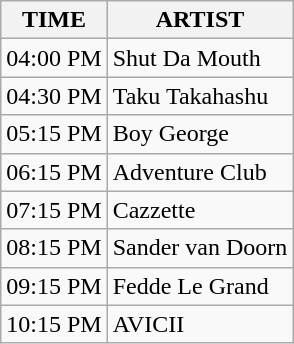<table class="wikitable">
<tr>
<th>TIME</th>
<th>ARTIST</th>
</tr>
<tr>
<td>04:00 PM</td>
<td>Shut Da Mouth</td>
</tr>
<tr>
<td>04:30 PM</td>
<td>Taku Takahashu</td>
</tr>
<tr>
<td>05:15 PM</td>
<td>Boy George</td>
</tr>
<tr>
<td>06:15 PM</td>
<td>Adventure Club</td>
</tr>
<tr>
<td>07:15 PM</td>
<td>Cazzette</td>
</tr>
<tr>
<td>08:15 PM</td>
<td>Sander van Doorn</td>
</tr>
<tr>
<td>09:15 PM</td>
<td>Fedde Le Grand</td>
</tr>
<tr>
<td>10:15 PM</td>
<td>AVICII</td>
</tr>
</table>
